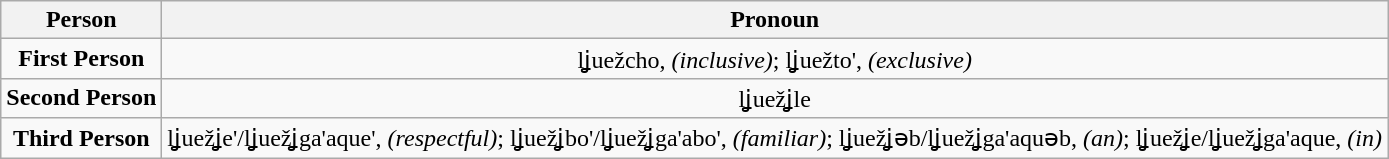<table class="wikitable">
<tr>
<th>Person</th>
<th>Pronoun</th>
</tr>
<tr>
<td align="center"><strong>First Person</strong></td>
<td align="center">lʝuežcho, <em>(inclusive)</em>; lʝuežto', <em>(exclusive)</em></td>
</tr>
<tr>
<td align="center"><strong>Second Person</strong></td>
<td align="center">lʝuežʝle</td>
</tr>
<tr>
<td align="center"><strong>Third Person</strong></td>
<td align="center">lʝuežʝe'/lʝuežʝga'aque', <em>(respectful)</em>; lʝuežʝbo'/lʝuežʝga'abo', <em>(familiar)</em>; lʝuežʝəb/lʝuežʝga'aquəb, <em>(an)</em>; lʝuežʝe/lʝuežʝga'aque, <em>(in)</em></td>
</tr>
</table>
